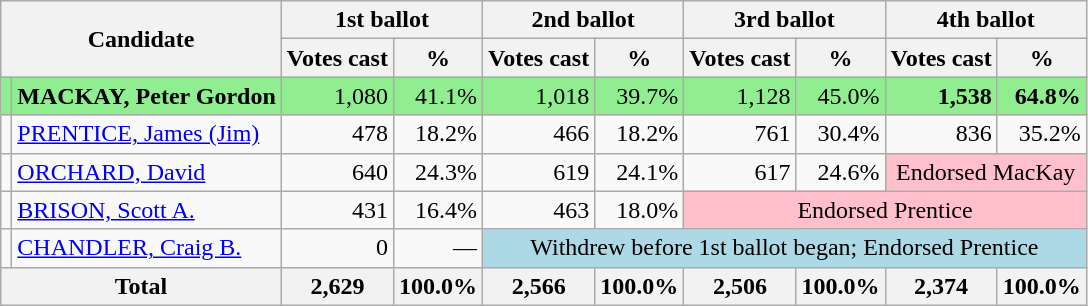<table class="wikitable">
<tr>
<th rowspan="2" colspan="2">Candidate</th>
<th colspan="2">1st ballot</th>
<th colspan="2">2nd ballot</th>
<th colspan="2">3rd ballot</th>
<th colspan="2">4th ballot</th>
</tr>
<tr>
<th>Votes cast</th>
<th>%</th>
<th>Votes cast</th>
<th>%</th>
<th>Votes cast</th>
<th>%</th>
<th>Votes cast</th>
<th>%</th>
</tr>
<tr style="background:lightgreen;">
<td></td>
<td><strong>MACKAY, Peter Gordon</strong></td>
<td align="right">1,080</td>
<td align="right">41.1%</td>
<td align="right">1,018</td>
<td align="right">39.7%</td>
<td align="right">1,128</td>
<td align="right">45.0%</td>
<td align="right"><strong>1,538</strong></td>
<td align="right"><strong>64.8%</strong></td>
</tr>
<tr>
<td></td>
<td><a href='#'>PRENTICE, James (Jim)</a></td>
<td align="right">478</td>
<td align="right">18.2%</td>
<td align="right">466</td>
<td align="right">18.2%</td>
<td align="right">761</td>
<td align="right">30.4%</td>
<td align="right">836</td>
<td align="right">35.2%</td>
</tr>
<tr>
<td></td>
<td><a href='#'>ORCHARD, David</a></td>
<td align="right">640</td>
<td align="right">24.3%</td>
<td align="right">619</td>
<td align="right">24.1%</td>
<td align="right">617</td>
<td align="right">24.6%</td>
<td style="text-align:center; background:pink;" colspan="2">Endorsed MacKay</td>
</tr>
<tr>
<td></td>
<td><a href='#'>BRISON, Scott A.</a></td>
<td align="right">431</td>
<td align="right">16.4%</td>
<td align="right">463</td>
<td align="right">18.0%</td>
<td style="text-align:center; background:pink;" colspan="4">Endorsed Prentice</td>
</tr>
<tr>
<td></td>
<td><a href='#'>CHANDLER, Craig B.</a></td>
<td align="right">0</td>
<td align="right">—</td>
<td style="text-align:center; background:lightblue;" colspan="6">Withdrew before 1st ballot began; Endorsed Prentice</td>
</tr>
<tr>
<th colspan="2">Total</th>
<th align="right">2,629</th>
<th align="right">100.0%</th>
<th align="right">2,566</th>
<th align="right">100.0%</th>
<th align="right">2,506</th>
<th align="right">100.0%</th>
<th align="right">2,374</th>
<th align="right">100.0%</th>
</tr>
</table>
